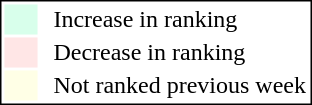<table style="border:1px solid black; float:right;">
<tr>
<td style="background:#D8FFEB; width:20px;"></td>
<td> </td>
<td>Increase in ranking</td>
</tr>
<tr>
<td style="background:#FFE6E6; width:20px;"></td>
<td> </td>
<td>Decrease in ranking</td>
</tr>
<tr>
<td style="background:#FFFFE6; width:20px;"></td>
<td> </td>
<td>Not ranked previous week</td>
</tr>
</table>
